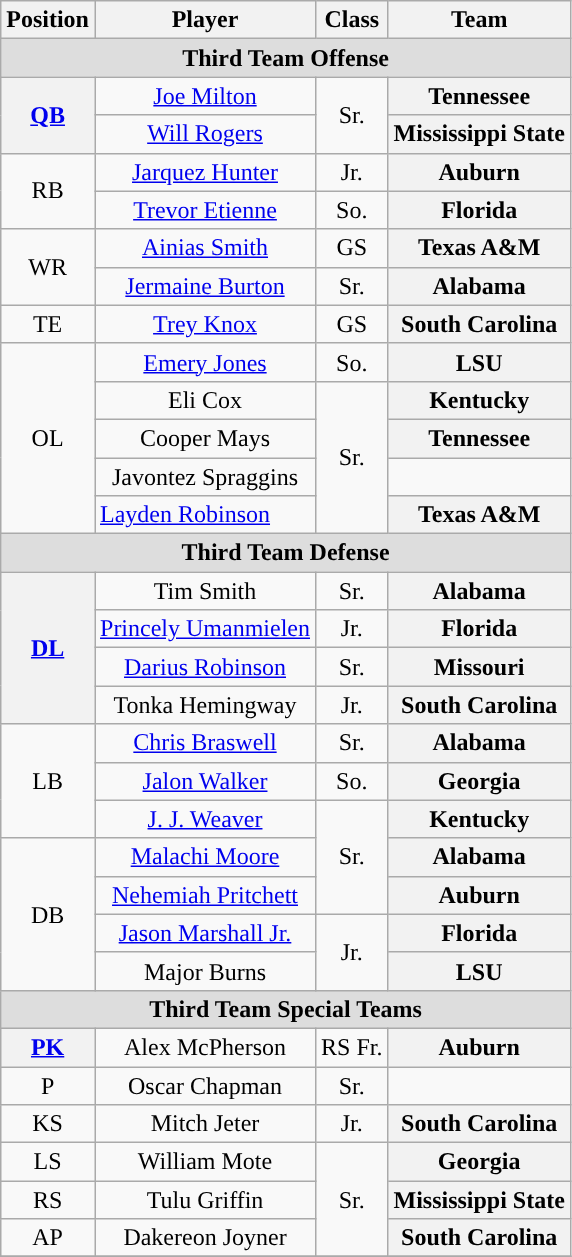<table class="wikitable">
<tr>
<th>Position</th>
<th>Player</th>
<th>Class</th>
<th>Team</th>
</tr>
<tr>
<td colspan="4" style="text-align:center; background:#ddd;"><strong>Third Team Offense</strong></td>
</tr>
<tr style="text-align:center;">
<th rowspan="2"><a href='#'>QB</a></th>
<td><a href='#'>Joe Milton</a></td>
<td rowspan=2>Sr.</td>
<th>Tennessee</th>
</tr>
<tr style="text-align:center;">
<td><a href='#'>Will Rogers</a></td>
<th>Mississippi State</th>
</tr>
<tr style="text-align:center;">
<td rowspan=2>RB</td>
<td><a href='#'>Jarquez Hunter</a></td>
<td>Jr.</td>
<th>Auburn</th>
</tr>
<tr style="text-align:center;">
<td><a href='#'>Trevor Etienne</a></td>
<td>So.</td>
<th>Florida</th>
</tr>
<tr style="text-align:center;">
<td rowspan=2>WR</td>
<td><a href='#'>Ainias Smith</a></td>
<td>GS</td>
<th>Texas A&M</th>
</tr>
<tr style="text-align:center;">
<td><a href='#'>Jermaine Burton</a></td>
<td>Sr.</td>
<th>Alabama</th>
</tr>
<tr style="text-align:center;">
<td>TE</td>
<td><a href='#'>Trey Knox</a></td>
<td>GS</td>
<th>South Carolina</th>
</tr>
<tr style="text-align:center;">
<td rowspan=5>OL</td>
<td><a href='#'>Emery Jones</a></td>
<td>So.</td>
<th>LSU</th>
</tr>
<tr style="text-align:center;">
<td>Eli Cox</td>
<td rowspan=4>Sr.</td>
<th>Kentucky</th>
</tr>
<tr style="text-align:center;">
<td>Cooper Mays</td>
<th>Tennessee</th>
</tr>
<tr style="text-align:center;">
<td>Javontez Spraggins</td>
</tr>
<tr style=“text-align:center;">
<td><a href='#'>Layden Robinson</a></td>
<th>Texas A&M</th>
</tr>
<tr style="text-align:center;">
<td colspan="4" style="text-align:center; background:#ddd;"><strong>Third Team Defense</strong></td>
</tr>
<tr style="text-align:center;">
<th rowspan="4"><a href='#'>DL</a></th>
<td>Tim Smith</td>
<td>Sr.</td>
<th>Alabama</th>
</tr>
<tr style="text-align:center;">
<td><a href='#'>Princely Umanmielen</a></td>
<td>Jr.</td>
<th>Florida</th>
</tr>
<tr style="text-align:center;">
<td><a href='#'>Darius Robinson</a></td>
<td>Sr.</td>
<th>Missouri</th>
</tr>
<tr style="text-align:center;">
<td>Tonka Hemingway</td>
<td>Jr.</td>
<th>South Carolina</th>
</tr>
<tr style="text-align:center;">
<td rowspan=3>LB</td>
<td><a href='#'>Chris Braswell</a></td>
<td>Sr.</td>
<th>Alabama</th>
</tr>
<tr style="text-align:center;">
<td><a href='#'>Jalon Walker</a></td>
<td>So.</td>
<th>Georgia</th>
</tr>
<tr style="text-align:center;">
<td><a href='#'>J. J. Weaver</a></td>
<td rowspan=3>Sr.</td>
<th>Kentucky</th>
</tr>
<tr style="text-align:center;">
<td rowspan=4>DB</td>
<td><a href='#'>Malachi Moore</a></td>
<th>Alabama</th>
</tr>
<tr style="text-align:center;">
<td><a href='#'>Nehemiah Pritchett</a></td>
<th>Auburn</th>
</tr>
<tr style="text-align:center;">
<td><a href='#'>Jason Marshall Jr.</a></td>
<td rowspan=2>Jr.</td>
<th>Florida</th>
</tr>
<tr style="text-align:center;">
<td>Major Burns</td>
<th>LSU</th>
</tr>
<tr style="text-align:center;">
<td colspan="4" style="text-align:center; background:#ddd;"><strong>Third Team Special Teams</strong></td>
</tr>
<tr style="text-align:center;">
<th rowspan="1"><a href='#'>PK</a></th>
<td>Alex McPherson</td>
<td>RS Fr.</td>
<th>Auburn</th>
</tr>
<tr style="text-align:center;">
<td>P</td>
<td>Oscar Chapman</td>
<td>Sr.</td>
</tr>
<tr style="text-align:center;">
<td>KS</td>
<td>Mitch Jeter</td>
<td>Jr.</td>
<th>South Carolina</th>
</tr>
<tr style="text-align:center;">
<td>LS</td>
<td>William Mote</td>
<td rowspan=3>Sr.</td>
<th>Georgia</th>
</tr>
<tr style="text-align:center;">
<td>RS</td>
<td>Tulu Griffin</td>
<th>Mississippi State</th>
</tr>
<tr style="text-align:center;">
<td>AP</td>
<td>Dakereon Joyner</td>
<th>South Carolina</th>
</tr>
<tr>
</tr>
</table>
